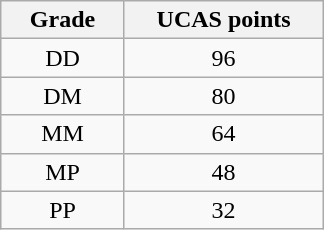<table class="wikitable" border="1" style="text-align:center; margin-left:1em;">
<tr>
<th width="75">Grade</th>
<th width="125">UCAS points</th>
</tr>
<tr>
<td align="center">DD</td>
<td>96</td>
</tr>
<tr>
<td align="center">DM</td>
<td>80</td>
</tr>
<tr>
<td align="center">MM</td>
<td>64</td>
</tr>
<tr>
<td align="center">MP</td>
<td>48</td>
</tr>
<tr>
<td align="center">PP</td>
<td>32</td>
</tr>
</table>
